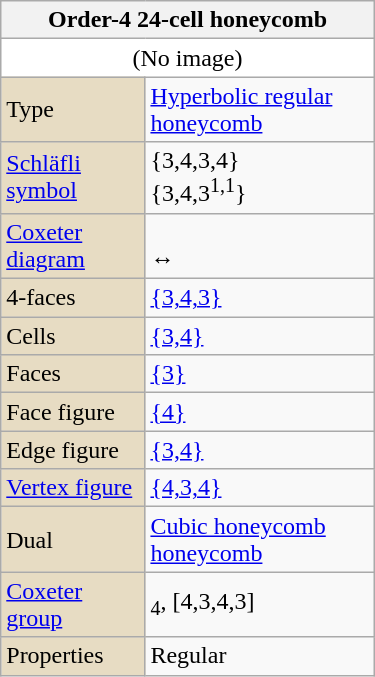<table class="wikitable" align="right" style="margin-left:10px" width="250">
<tr>
<th bgcolor=#e7dcc3 colspan=2>Order-4 24-cell honeycomb</th>
</tr>
<tr>
<td bgcolor=#ffffff align=center colspan=2>(No image)</td>
</tr>
<tr>
<td bgcolor=#e7dcc3>Type</td>
<td><a href='#'>Hyperbolic regular honeycomb</a></td>
</tr>
<tr>
<td bgcolor=#e7dcc3><a href='#'>Schläfli symbol</a></td>
<td>{3,4,3,4}<br>{3,4,3<sup>1,1</sup>}</td>
</tr>
<tr>
<td bgcolor=#e7dcc3><a href='#'>Coxeter diagram</a></td>
<td><br> ↔ </td>
</tr>
<tr>
<td bgcolor=#e7dcc3>4-faces</td>
<td> <a href='#'>{3,4,3}</a></td>
</tr>
<tr>
<td bgcolor=#e7dcc3>Cells</td>
<td> <a href='#'>{3,4}</a></td>
</tr>
<tr>
<td bgcolor=#e7dcc3>Faces</td>
<td> <a href='#'>{3}</a></td>
</tr>
<tr>
<td bgcolor=#e7dcc3>Face figure</td>
<td> <a href='#'>{4}</a></td>
</tr>
<tr>
<td bgcolor=#e7dcc3>Edge figure</td>
<td> <a href='#'>{3,4}</a></td>
</tr>
<tr>
<td bgcolor=#e7dcc3><a href='#'>Vertex figure</a></td>
<td> <a href='#'>{4,3,4}</a></td>
</tr>
<tr>
<td bgcolor=#e7dcc3>Dual</td>
<td><a href='#'>Cubic honeycomb honeycomb</a></td>
</tr>
<tr>
<td bgcolor=#e7dcc3><a href='#'>Coxeter group</a></td>
<td><sub>4</sub>, [4,3,4,3]</td>
</tr>
<tr>
<td bgcolor=#e7dcc3>Properties</td>
<td>Regular</td>
</tr>
</table>
